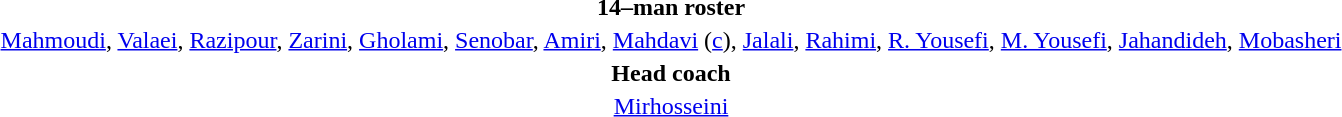<table style="text-align:center; margin-top:2em; margin-left:auto; margin-right:auto">
<tr>
<td><strong>14–man roster</strong></td>
</tr>
<tr>
<td><a href='#'>Mahmoudi</a>, <a href='#'>Valaei</a>, <a href='#'>Razipour</a>, <a href='#'>Zarini</a>, <a href='#'>Gholami</a>, <a href='#'>Senobar</a>, <a href='#'>Amiri</a>, <a href='#'>Mahdavi</a> (<a href='#'>c</a>), <a href='#'>Jalali</a>, <a href='#'>Rahimi</a>, <a href='#'>R. Yousefi</a>, <a href='#'>M. Yousefi</a>, <a href='#'>Jahandideh</a>, <a href='#'>Mobasheri</a></td>
</tr>
<tr>
<td><strong>Head coach</strong></td>
</tr>
<tr>
<td><a href='#'>Mirhosseini</a></td>
</tr>
</table>
